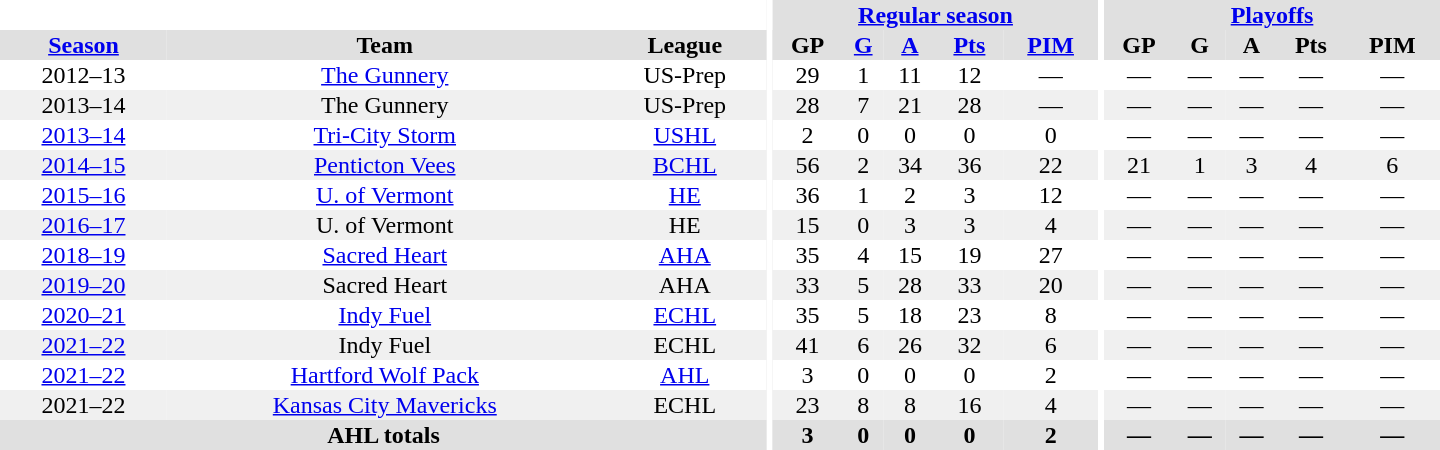<table border="0" cellpadding="1" cellspacing="0" style="text-align:center; width:60em">
<tr bgcolor="#e0e0e0">
<th colspan="3" bgcolor="#ffffff"></th>
<th rowspan="100" bgcolor="#ffffff"></th>
<th colspan="5"><a href='#'>Regular season</a></th>
<th rowspan="100" bgcolor="#ffffff"></th>
<th colspan="5"><a href='#'>Playoffs</a></th>
</tr>
<tr bgcolor="#e0e0e0">
<th><a href='#'>Season</a></th>
<th>Team</th>
<th>League</th>
<th>GP</th>
<th><a href='#'>G</a></th>
<th><a href='#'>A</a></th>
<th><a href='#'>Pts</a></th>
<th><a href='#'>PIM</a></th>
<th>GP</th>
<th>G</th>
<th>A</th>
<th>Pts</th>
<th>PIM</th>
</tr>
<tr>
<td>2012–13</td>
<td><a href='#'>The Gunnery</a></td>
<td>US-Prep</td>
<td>29</td>
<td>1</td>
<td>11</td>
<td>12</td>
<td>—</td>
<td>—</td>
<td>—</td>
<td>—</td>
<td>—</td>
<td>—</td>
</tr>
<tr bgcolor="f0f0f0">
<td>2013–14</td>
<td>The Gunnery</td>
<td>US-Prep</td>
<td>28</td>
<td>7</td>
<td>21</td>
<td>28</td>
<td>—</td>
<td>—</td>
<td>—</td>
<td>—</td>
<td>—</td>
<td>—</td>
</tr>
<tr>
<td><a href='#'>2013–14</a></td>
<td><a href='#'>Tri-City Storm</a></td>
<td><a href='#'>USHL</a></td>
<td>2</td>
<td>0</td>
<td>0</td>
<td>0</td>
<td>0</td>
<td>—</td>
<td>—</td>
<td>—</td>
<td>—</td>
<td>—</td>
</tr>
<tr bgcolor="f0f0f0">
<td><a href='#'>2014–15</a></td>
<td><a href='#'>Penticton Vees</a></td>
<td><a href='#'>BCHL</a></td>
<td>56</td>
<td>2</td>
<td>34</td>
<td>36</td>
<td>22</td>
<td>21</td>
<td>1</td>
<td>3</td>
<td>4</td>
<td>6</td>
</tr>
<tr>
<td><a href='#'>2015–16</a></td>
<td><a href='#'>U. of Vermont</a></td>
<td><a href='#'>HE</a></td>
<td>36</td>
<td>1</td>
<td>2</td>
<td>3</td>
<td>12</td>
<td>—</td>
<td>—</td>
<td>—</td>
<td>—</td>
<td>—</td>
</tr>
<tr bgcolor="f0f0f0">
<td><a href='#'>2016–17</a></td>
<td>U. of Vermont</td>
<td>HE</td>
<td>15</td>
<td>0</td>
<td>3</td>
<td>3</td>
<td>4</td>
<td>—</td>
<td>—</td>
<td>—</td>
<td>—</td>
<td>—</td>
</tr>
<tr>
<td><a href='#'>2018–19</a></td>
<td><a href='#'>Sacred Heart</a></td>
<td><a href='#'>AHA</a></td>
<td>35</td>
<td>4</td>
<td>15</td>
<td>19</td>
<td>27</td>
<td>—</td>
<td>—</td>
<td>—</td>
<td>—</td>
<td>—</td>
</tr>
<tr bgcolor="f0f0f0">
<td><a href='#'>2019–20</a></td>
<td>Sacred Heart</td>
<td>AHA</td>
<td>33</td>
<td>5</td>
<td>28</td>
<td>33</td>
<td>20</td>
<td>—</td>
<td>—</td>
<td>—</td>
<td>—</td>
<td>—</td>
</tr>
<tr>
<td><a href='#'>2020–21</a></td>
<td><a href='#'>Indy Fuel</a></td>
<td><a href='#'>ECHL</a></td>
<td>35</td>
<td>5</td>
<td>18</td>
<td>23</td>
<td>8</td>
<td>—</td>
<td>—</td>
<td>—</td>
<td>—</td>
<td>—</td>
</tr>
<tr bgcolor="f0f0f0">
<td><a href='#'>2021–22</a></td>
<td>Indy Fuel</td>
<td>ECHL</td>
<td>41</td>
<td>6</td>
<td>26</td>
<td>32</td>
<td>6</td>
<td>—</td>
<td>—</td>
<td>—</td>
<td>—</td>
<td>—</td>
</tr>
<tr>
<td><a href='#'>2021–22</a></td>
<td><a href='#'>Hartford Wolf Pack</a></td>
<td><a href='#'>AHL</a></td>
<td>3</td>
<td>0</td>
<td>0</td>
<td>0</td>
<td>2</td>
<td>—</td>
<td>—</td>
<td>—</td>
<td>—</td>
<td>—</td>
</tr>
<tr bgcolor="f0f0f0">
<td>2021–22</td>
<td><a href='#'>Kansas City Mavericks</a></td>
<td>ECHL</td>
<td>23</td>
<td>8</td>
<td>8</td>
<td>16</td>
<td>4</td>
<td>—</td>
<td>—</td>
<td>—</td>
<td>—</td>
<td>—</td>
</tr>
<tr bgcolor="#e0e0e0">
<th colspan="3">AHL totals</th>
<th>3</th>
<th>0</th>
<th>0</th>
<th>0</th>
<th>2</th>
<th>—</th>
<th>—</th>
<th>—</th>
<th>—</th>
<th>—</th>
</tr>
</table>
